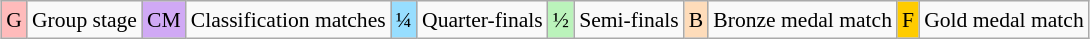<table class="wikitable" style="margin:0.5em auto; font-size:90%; line-height:1.25em; text-align:center;">
<tr>
<td style="background-color:#FFBBBB;">G</td>
<td>Group stage</td>
<td style="background-color:#D0A9F5;">CM</td>
<td>Classification matches</td>
<td style="background-color:#97DEFF;">¼</td>
<td>Quarter-finals</td>
<td style="background-color:#BBF3BB;">½</td>
<td>Semi-finals</td>
<td style="background-color:#FEDCBA;">B</td>
<td>Bronze medal match</td>
<td style="background-color:#FFCC00;">F</td>
<td>Gold medal match</td>
</tr>
</table>
